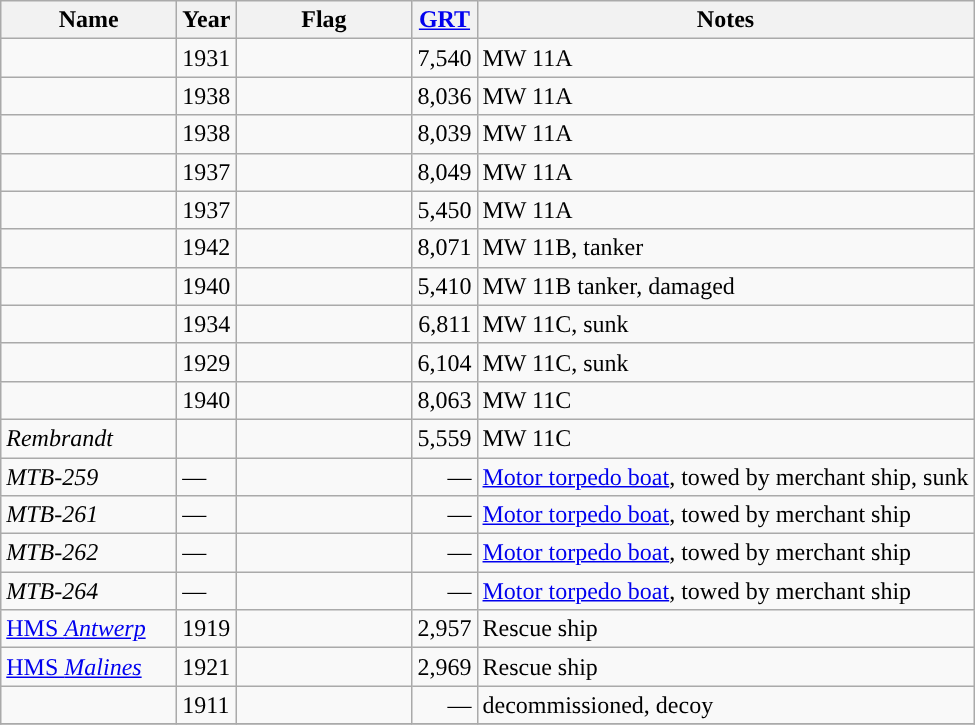<table class="wikitable sortable">
<tr>
<th scope="col" width="110px">Name</th>
<th scope="col" width="25px">Year</th>
<th scope="col" width="110px">Flag</th>
<th scope="col" width="25px"><a href='#'>GRT</a></th>
<th>Notes</th>
</tr>
<tr>
<td align="left"></td>
<td align="left">1931</td>
<td align="left"></td>
<td align="right">7,540</td>
<td align="left">MW 11A</td>
</tr>
<tr>
<td align="left"></td>
<td align="left">1938</td>
<td align="left"></td>
<td align="right">8,036</td>
<td align="left">MW 11A</td>
</tr>
<tr>
<td align="left"></td>
<td align="left">1938</td>
<td align="left"></td>
<td align="right">8,039</td>
<td align="left">MW 11A</td>
</tr>
<tr>
<td align="left"></td>
<td align="left">1937</td>
<td align="left"></td>
<td align="right">8,049</td>
<td align="left">MW 11A</td>
</tr>
<tr>
<td align="left"></td>
<td align="left">1937</td>
<td align="left"></td>
<td align="right">5,450</td>
<td align="left">MW 11A</td>
</tr>
<tr>
<td align="left"></td>
<td align="left">1942</td>
<td align="left"></td>
<td align="right">8,071</td>
<td align="left">MW 11B, tanker</td>
</tr>
<tr>
<td align="left"></td>
<td align="left">1940</td>
<td align="left"></td>
<td align="right">5,410</td>
<td align="left">MW 11B tanker, damaged</td>
</tr>
<tr>
<td align="left"></td>
<td align="left">1934</td>
<td align="left"></td>
<td align="right">6,811</td>
<td align="left">MW 11C, sunk</td>
</tr>
<tr>
<td align="left"></td>
<td align="left">1929</td>
<td align="left"></td>
<td align="right">6,104</td>
<td align="left">MW 11C, sunk</td>
</tr>
<tr>
<td align="left"></td>
<td align="left">1940</td>
<td align="left"></td>
<td align="right">8,063</td>
<td align="left">MW 11C</td>
</tr>
<tr>
<td align="left"><em>Rembrandt</em></td>
<td align="left"></td>
<td align="left"></td>
<td align="right">5,559</td>
<td align="left">MW 11C</td>
</tr>
<tr>
<td align="left"><em>MTB-259</em></td>
<td align="left">—</td>
<td align="left"></td>
<td align="right">—</td>
<td align="left"><a href='#'>Motor torpedo boat</a>, towed by merchant ship, sunk</td>
</tr>
<tr>
<td align="left"><em>MTB-261</em></td>
<td align="left">—</td>
<td align="left"></td>
<td align="right">—</td>
<td align="left"><a href='#'>Motor torpedo boat</a>, towed by merchant ship</td>
</tr>
<tr>
<td align="left"><em>MTB-262</em></td>
<td align="left">—</td>
<td align="left"></td>
<td align="right">—</td>
<td align="left"><a href='#'>Motor torpedo boat</a>, towed by merchant ship</td>
</tr>
<tr>
<td align="left"><em>MTB-264</em></td>
<td align="left">—</td>
<td align="left"></td>
<td align="right">—</td>
<td align="left"><a href='#'>Motor torpedo boat</a>, towed by merchant ship</td>
</tr>
<tr>
<td align="left"><a href='#'>HMS <em>Antwerp</em></a></td>
<td align="left">1919</td>
<td align="left"></td>
<td align="right">2,957</td>
<td align="left">Rescue ship</td>
</tr>
<tr>
<td align="left"><a href='#'>HMS <em>Malines</em></a></td>
<td align="left">1921</td>
<td align="left"></td>
<td align="right">2,969</td>
<td align="left">Rescue ship</td>
</tr>
<tr>
<td align="left"></td>
<td align="left">1911</td>
<td align="left"></td>
<td align="right">—</td>
<td align="left"> decommissioned, decoy</td>
</tr>
<tr>
</tr>
</table>
